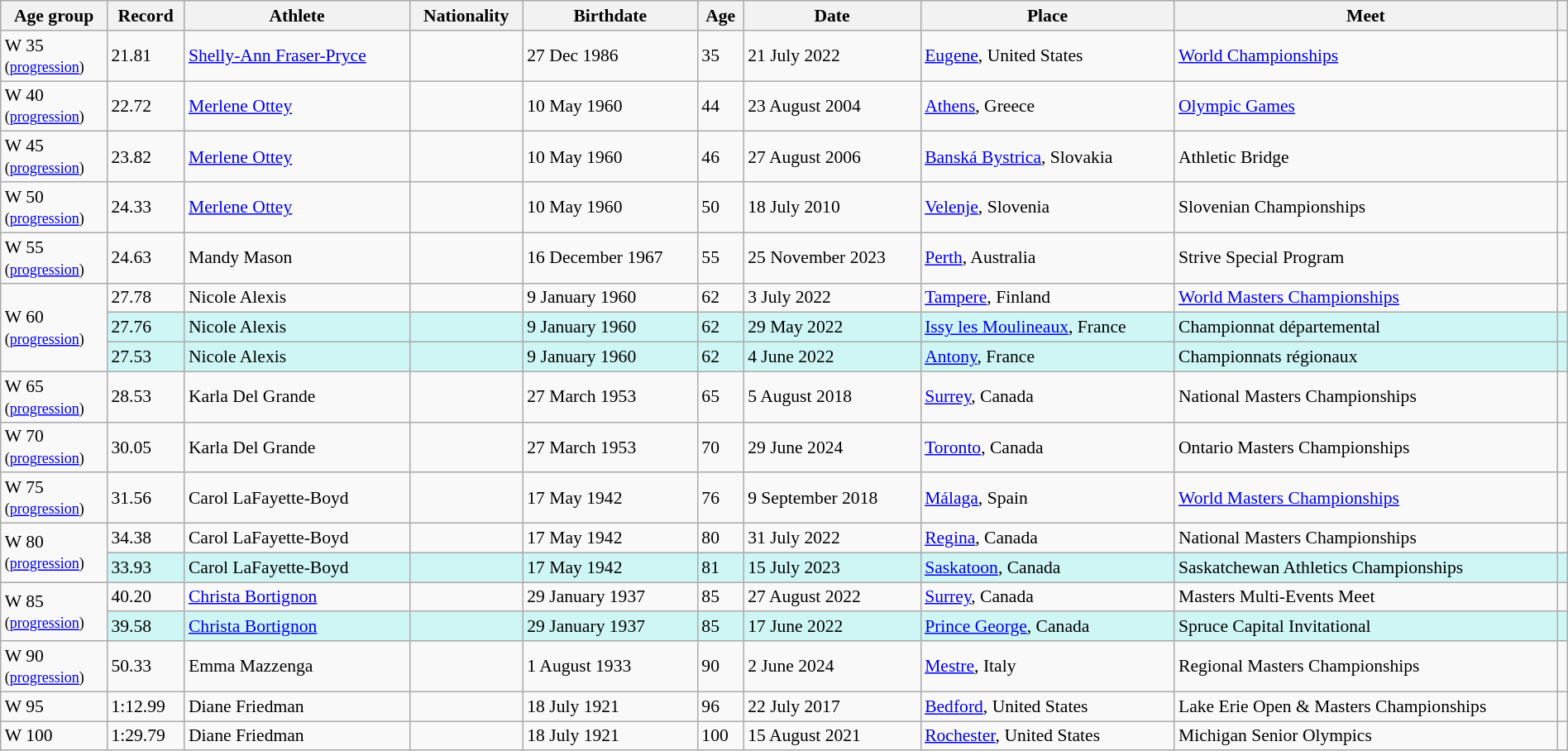<table class="wikitable" style="font-size:90%; width: 100%;">
<tr>
<th>Age group</th>
<th>Record</th>
<th>Athlete</th>
<th>Nationality</th>
<th>Birthdate</th>
<th>Age</th>
<th>Date</th>
<th>Place</th>
<th>Meet</th>
<th></th>
</tr>
<tr>
<td>W 35  <br><small>(<a href='#'>progression</a>)</small></td>
<td>21.81 </td>
<td><a href='#'>Shelly-Ann Fraser-Pryce</a></td>
<td></td>
<td>27 Dec 1986</td>
<td>35</td>
<td>21 July 2022</td>
<td><a href='#'>Eugene</a>, United States</td>
<td><a href='#'>World Championships</a></td>
<td></td>
</tr>
<tr>
<td>W 40  <br><small>(<a href='#'>progression</a>)</small></td>
<td>22.72 </td>
<td><a href='#'>Merlene Ottey</a></td>
<td></td>
<td>10 May 1960</td>
<td>44</td>
<td>23 August 2004</td>
<td><a href='#'>Athens</a>, Greece</td>
<td><a href='#'>Olympic Games</a></td>
<td></td>
</tr>
<tr>
<td>W 45  <br><small>(<a href='#'>progression</a>)</small></td>
<td>23.82 </td>
<td><a href='#'>Merlene Ottey</a></td>
<td></td>
<td>10 May 1960</td>
<td>46</td>
<td>27 August 2006</td>
<td><a href='#'>Banská Bystrica</a>, Slovakia</td>
<td>Athletic Bridge</td>
<td></td>
</tr>
<tr>
<td>W 50 <br><small>(<a href='#'>progression</a>)</small></td>
<td>24.33 </td>
<td><a href='#'>Merlene Ottey</a></td>
<td></td>
<td>10 May 1960</td>
<td>50</td>
<td>18 July 2010</td>
<td><a href='#'>Velenje</a>, Slovenia</td>
<td>Slovenian Championships</td>
<td></td>
</tr>
<tr>
<td>W 55 <br><small>(<a href='#'>progression</a>)</small></td>
<td>24.63 </td>
<td>Mandy Mason</td>
<td></td>
<td>16 December 1967</td>
<td>55</td>
<td>25 November 2023</td>
<td><a href='#'>Perth</a>, Australia</td>
<td>Strive Special Program</td>
<td></td>
</tr>
<tr>
<td rowspan=3>W 60  <br><small>(<a href='#'>progression</a>)</small></td>
<td>27.78 </td>
<td>Nicole Alexis</td>
<td></td>
<td>9 January 1960</td>
<td>62</td>
<td>3 July 2022</td>
<td><a href='#'>Tampere</a>, Finland</td>
<td><a href='#'>World Masters Championships</a></td>
<td></td>
</tr>
<tr style="background:#cef6f5;">
<td>27.76 </td>
<td>Nicole Alexis</td>
<td></td>
<td>9 January 1960</td>
<td>62</td>
<td>29 May 2022</td>
<td><a href='#'>Issy les Moulineaux</a>, France</td>
<td>Championnat départemental</td>
<td></td>
</tr>
<tr style="background:#cef6f5;">
<td>27.53 </td>
<td>Nicole Alexis</td>
<td></td>
<td>9 January 1960</td>
<td>62</td>
<td>4 June 2022</td>
<td><a href='#'>Antony</a>, France</td>
<td>Championnats régionaux</td>
<td></td>
</tr>
<tr>
<td>W 65  <br><small>(<a href='#'>progression</a>)</small></td>
<td>28.53 </td>
<td>Karla Del Grande</td>
<td></td>
<td>27 March 1953</td>
<td>65</td>
<td>5 August 2018</td>
<td><a href='#'>Surrey</a>, Canada</td>
<td>National Masters Championships</td>
<td></td>
</tr>
<tr>
<td>W 70   <br><small>(<a href='#'>progression</a>)</small></td>
<td>30.05 </td>
<td>Karla Del Grande</td>
<td></td>
<td>27 March 1953</td>
<td>70</td>
<td>29 June 2024</td>
<td><a href='#'>Toronto</a>, Canada</td>
<td>Ontario Masters Championships</td>
<td></td>
</tr>
<tr>
<td>W 75 <br><small>(<a href='#'>progression</a>)</small></td>
<td>31.56 </td>
<td>Carol LaFayette-Boyd</td>
<td></td>
<td>17 May 1942</td>
<td>76</td>
<td>9 September 2018</td>
<td><a href='#'>Málaga</a>, Spain</td>
<td><a href='#'>World Masters Championships</a></td>
<td></td>
</tr>
<tr>
<td rowspan=2>W 80 <br><small>(<a href='#'>progression</a>)</small></td>
<td>34.38 </td>
<td>Carol LaFayette-Boyd</td>
<td></td>
<td>17 May 1942</td>
<td>80</td>
<td>31 July 2022</td>
<td><a href='#'>Regina</a>, Canada</td>
<td>National Masters Championships</td>
<td></td>
</tr>
<tr style="background:#cef6f5;">
<td>33.93 </td>
<td>Carol LaFayette-Boyd</td>
<td></td>
<td>17 May 1942</td>
<td>81</td>
<td>15 July 2023</td>
<td><a href='#'>Saskatoon</a>, Canada</td>
<td>Saskatchewan Athletics Championships</td>
<td></td>
</tr>
<tr>
<td rowspan=2>W 85 <br><small>(<a href='#'>progression</a>)</small></td>
<td>40.20 </td>
<td><a href='#'>Christa Bortignon</a></td>
<td></td>
<td>29 January 1937</td>
<td>85</td>
<td>27 August 2022</td>
<td><a href='#'>Surrey</a>, Canada</td>
<td>Masters Multi-Events Meet</td>
<td></td>
</tr>
<tr style="background:#cef6f5;">
<td>39.58 </td>
<td><a href='#'>Christa Bortignon</a></td>
<td></td>
<td>29 January 1937</td>
<td>85</td>
<td>17 June 2022</td>
<td><a href='#'>Prince George</a>, Canada</td>
<td>Spruce Capital Invitational</td>
<td></td>
</tr>
<tr>
<td>W 90 <br><small>(<a href='#'>progression</a>)</small></td>
<td>50.33 </td>
<td>Emma Mazzenga</td>
<td></td>
<td>1 August 1933</td>
<td>90</td>
<td>2 June 2024</td>
<td><a href='#'>Mestre</a>, Italy</td>
<td>Regional Masters Championships</td>
<td></td>
</tr>
<tr>
<td>W 95</td>
<td>1:12.99 </td>
<td>Diane Friedman</td>
<td></td>
<td>18 July 1921</td>
<td>96</td>
<td>22 July 2017</td>
<td><a href='#'>Bedford</a>, United States</td>
<td>Lake Erie Open & Masters Championships</td>
<td></td>
</tr>
<tr>
<td>W 100</td>
<td>1:29.79 </td>
<td>Diane Friedman</td>
<td></td>
<td>18 July 1921</td>
<td>100</td>
<td>15 August 2021</td>
<td><a href='#'>Rochester</a>, United States</td>
<td>Michigan Senior Olympics</td>
<td></td>
</tr>
</table>
